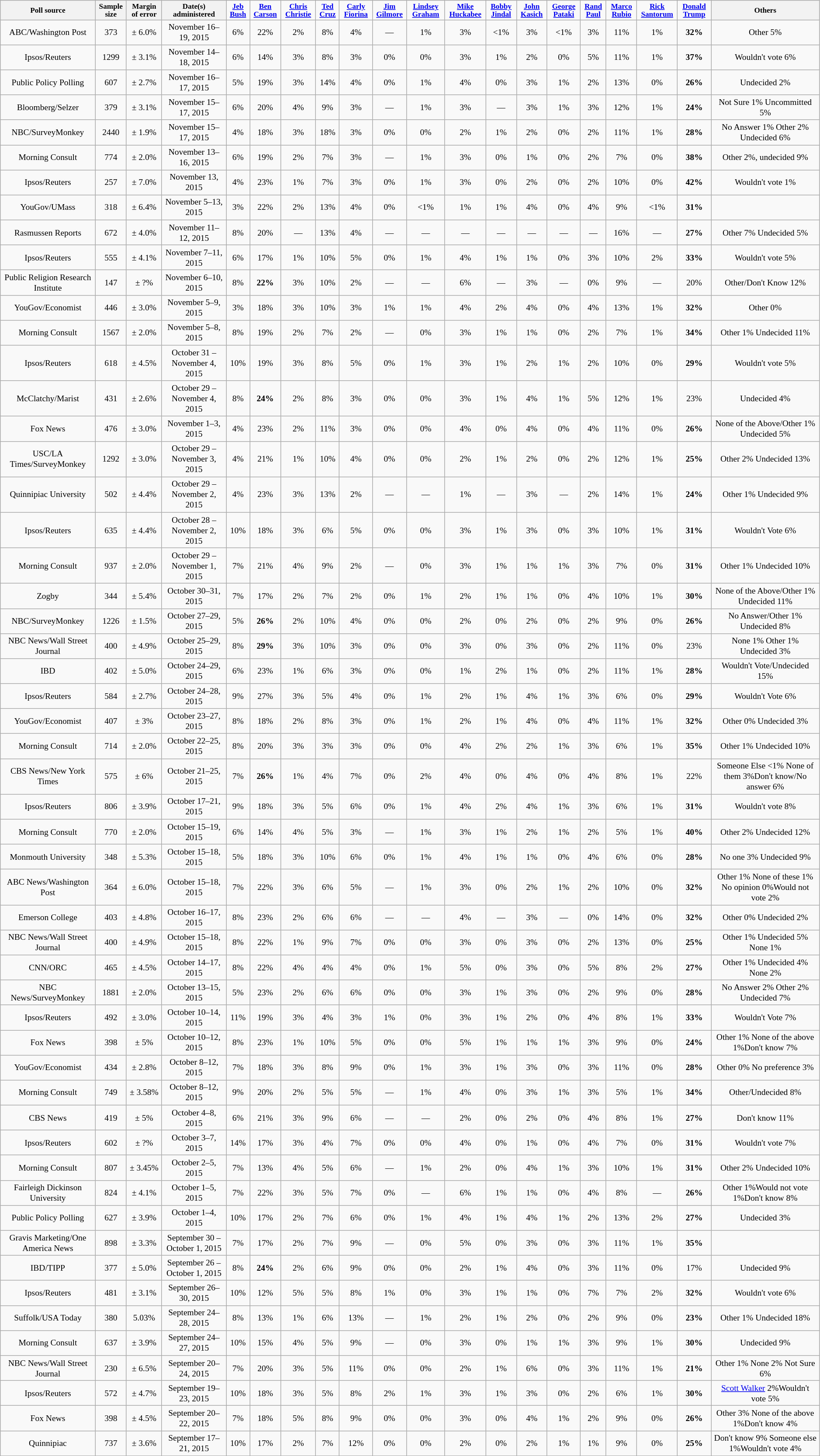<table class="wikitable" style="text-align:center;font-size:small;">
<tr>
<th style="font-size:88%">Poll source</th>
<th style="font-size:88%">Sample size</th>
<th style="font-size:88%">Margin of error</th>
<th style="font-size:88%">Date(s) administered</th>
<td style="font-size:88%"><strong><a href='#'>Jeb Bush</a></strong></td>
<td style="font-size:88%"><strong><a href='#'>Ben Carson</a></strong></td>
<td style="font-size:88%"><strong><a href='#'>Chris Christie</a></strong></td>
<td style="font-size:88%"><strong><a href='#'>Ted Cruz</a></strong></td>
<td style="font-size:88%"><strong><a href='#'>Carly Fiorina</a></strong></td>
<td style="font-size:88%"><strong><a href='#'>Jim Gilmore</a></strong></td>
<td style="font-size:88%"><strong><a href='#'>Lindsey Graham</a></strong></td>
<td style="font-size:88%"><strong><a href='#'>Mike Huckabee</a></strong></td>
<td style="font-size:88%"><strong><a href='#'>Bobby Jindal</a></strong></td>
<td style="font-size:88%"><strong><a href='#'>John Kasich</a></strong></td>
<td style="font-size:88%"><strong><a href='#'>George Pataki</a></strong></td>
<td style="font-size:88%"><strong><a href='#'>Rand Paul</a></strong></td>
<td style="font-size:88%"><strong><a href='#'>Marco Rubio</a></strong></td>
<td style="font-size:88%"><strong><a href='#'>Rick Santorum</a></strong></td>
<td style="font-size:88%"><strong><a href='#'>Donald Trump</a></strong></td>
<th style="font-size:88%">Others</th>
</tr>
<tr>
<td>ABC/Washington Post</td>
<td>373</td>
<td>± 6.0%</td>
<td>November 16–19, 2015</td>
<td>6%</td>
<td>22%</td>
<td>2%</td>
<td>8%</td>
<td>4%</td>
<td>—</td>
<td>1%</td>
<td>3%</td>
<td><1%</td>
<td>3%</td>
<td><1%</td>
<td>3%</td>
<td>11%</td>
<td>1%</td>
<td><strong>32%</strong></td>
<td>Other 5%</td>
</tr>
<tr>
<td>Ipsos/Reuters</td>
<td>1299</td>
<td>± 3.1%</td>
<td>November 14–18, 2015</td>
<td>6%</td>
<td>14%</td>
<td>3%</td>
<td>8%</td>
<td>3%</td>
<td>0%</td>
<td>0%</td>
<td>3%</td>
<td>1%</td>
<td>2%</td>
<td>0%</td>
<td>5%</td>
<td>11%</td>
<td>1%</td>
<td><strong>37%</strong></td>
<td>Wouldn't vote 6%</td>
</tr>
<tr>
<td>Public Policy Polling</td>
<td>607</td>
<td>± 2.7%</td>
<td>November 16–17, 2015</td>
<td>5%</td>
<td>19%</td>
<td>3%</td>
<td>14%</td>
<td>4%</td>
<td>0%</td>
<td>1%</td>
<td>4%</td>
<td>0%</td>
<td>3%</td>
<td>1%</td>
<td>2%</td>
<td>13%</td>
<td>0%</td>
<td><strong>26%</strong></td>
<td>Undecided 2%</td>
</tr>
<tr>
<td>Bloomberg/Selzer</td>
<td>379</td>
<td>± 3.1%</td>
<td>November 15–17, 2015</td>
<td>6%</td>
<td>20%</td>
<td>4%</td>
<td>9%</td>
<td>3%</td>
<td>—</td>
<td>1%</td>
<td>3%</td>
<td>—</td>
<td>3%</td>
<td>1%</td>
<td>3%</td>
<td>12%</td>
<td>1%</td>
<td><strong>24%</strong></td>
<td>Not Sure 1% Uncommitted 5%</td>
</tr>
<tr>
<td>NBC/SurveyMonkey</td>
<td>2440</td>
<td>± 1.9%</td>
<td>November 15–17, 2015</td>
<td>4%</td>
<td>18%</td>
<td>3%</td>
<td>18%</td>
<td>3%</td>
<td>0%</td>
<td>0%</td>
<td>2%</td>
<td>1%</td>
<td>2%</td>
<td>0%</td>
<td>2%</td>
<td>11%</td>
<td>1%</td>
<td><strong>28%</strong></td>
<td>No Answer 1% Other 2% Undecided 6%</td>
</tr>
<tr>
<td>Morning Consult</td>
<td>774</td>
<td>± 2.0%</td>
<td>November 13–16, 2015</td>
<td>6%</td>
<td>19%</td>
<td>2%</td>
<td>7%</td>
<td>3%</td>
<td>—</td>
<td>1%</td>
<td>3%</td>
<td>0%</td>
<td>1%</td>
<td>0%</td>
<td>2%</td>
<td>7%</td>
<td>0%</td>
<td><strong>38%</strong></td>
<td>Other 2%, undecided 9%</td>
</tr>
<tr>
<td>Ipsos/Reuters</td>
<td>257</td>
<td>± 7.0%</td>
<td>November 13, 2015</td>
<td>4%</td>
<td>23%</td>
<td>1%</td>
<td>7%</td>
<td>3%</td>
<td>0%</td>
<td>1%</td>
<td>3%</td>
<td>0%</td>
<td>2%</td>
<td>0%</td>
<td>2%</td>
<td>10%</td>
<td>0%</td>
<td><strong>42%</strong></td>
<td>Wouldn't vote 1%</td>
</tr>
<tr>
<td>YouGov/UMass</td>
<td>318</td>
<td>± 6.4%</td>
<td>November 5–13, 2015</td>
<td>3%</td>
<td>22%</td>
<td>2%</td>
<td>13%</td>
<td>4%</td>
<td>0%</td>
<td><1%</td>
<td>1%</td>
<td>1%</td>
<td>4%</td>
<td>0%</td>
<td>4%</td>
<td>9%</td>
<td><1%</td>
<td><strong>31%</strong></td>
<td></td>
</tr>
<tr>
<td>Rasmussen Reports</td>
<td>672</td>
<td>± 4.0%</td>
<td>November 11–12, 2015</td>
<td>8%</td>
<td>20%</td>
<td>—</td>
<td>13%</td>
<td>4%</td>
<td>—</td>
<td>—</td>
<td>—</td>
<td>—</td>
<td>—</td>
<td>—</td>
<td>—</td>
<td>16%</td>
<td>—</td>
<td><strong>27%</strong></td>
<td>Other 7% Undecided 5%</td>
</tr>
<tr>
<td>Ipsos/Reuters</td>
<td>555</td>
<td>± 4.1%</td>
<td>November 7–11, 2015</td>
<td>6%</td>
<td>17%</td>
<td>1%</td>
<td>10%</td>
<td>5%</td>
<td>0%</td>
<td>1%</td>
<td>4%</td>
<td>1%</td>
<td>1%</td>
<td>0%</td>
<td>3%</td>
<td>10%</td>
<td>2%</td>
<td><strong>33%</strong></td>
<td>Wouldn't vote 5%</td>
</tr>
<tr>
<td>Public Religion Research Institute</td>
<td>147</td>
<td>± ?%</td>
<td>November 6–10, 2015</td>
<td>8%</td>
<td><strong>22%</strong></td>
<td>3%</td>
<td>10%</td>
<td>2%</td>
<td>—</td>
<td>—</td>
<td>6%</td>
<td>—</td>
<td>3%</td>
<td>—</td>
<td>0%</td>
<td>9%</td>
<td>—</td>
<td>20%</td>
<td>Other/Don't Know 12%</td>
</tr>
<tr>
<td>YouGov/Economist</td>
<td>446</td>
<td>± 3.0%</td>
<td>November 5–9, 2015</td>
<td>3%</td>
<td>18%</td>
<td>3%</td>
<td>10%</td>
<td>3%</td>
<td>1%</td>
<td>1%</td>
<td>4%</td>
<td>2%</td>
<td>4%</td>
<td>0%</td>
<td>4%</td>
<td>13%</td>
<td>1%</td>
<td><strong>32%</strong></td>
<td>Other 0%</td>
</tr>
<tr>
<td>Morning Consult</td>
<td>1567</td>
<td>± 2.0%</td>
<td>November 5–8, 2015</td>
<td>8%</td>
<td>19%</td>
<td>2%</td>
<td>7%</td>
<td>2%</td>
<td>—</td>
<td>0%</td>
<td>3%</td>
<td>1%</td>
<td>1%</td>
<td>0%</td>
<td>2%</td>
<td>7%</td>
<td>1%</td>
<td><strong>34%</strong></td>
<td>Other 1% Undecided 11%</td>
</tr>
<tr>
<td>Ipsos/Reuters</td>
<td>618</td>
<td>± 4.5%</td>
<td>October 31 –November 4, 2015</td>
<td>10%</td>
<td>19%</td>
<td>3%</td>
<td>8%</td>
<td>5%</td>
<td>0%</td>
<td>1%</td>
<td>3%</td>
<td>1%</td>
<td>2%</td>
<td>1%</td>
<td>2%</td>
<td>10%</td>
<td>0%</td>
<td><strong>29%</strong></td>
<td>Wouldn't vote 5%</td>
</tr>
<tr>
<td>McClatchy/Marist</td>
<td>431</td>
<td>± 2.6%</td>
<td>October 29 –November 4, 2015</td>
<td>8%</td>
<td><strong>24%</strong></td>
<td>2%</td>
<td>8%</td>
<td>3%</td>
<td>0%</td>
<td>0%</td>
<td>3%</td>
<td>1%</td>
<td>4%</td>
<td>1%</td>
<td>5%</td>
<td>12%</td>
<td>1%</td>
<td>23%</td>
<td>Undecided 4%</td>
</tr>
<tr>
<td>Fox News</td>
<td>476</td>
<td>± 3.0%</td>
<td>November 1–3, 2015</td>
<td>4%</td>
<td>23%</td>
<td>2%</td>
<td>11%</td>
<td>3%</td>
<td>0%</td>
<td>0%</td>
<td>4%</td>
<td>0%</td>
<td>4%</td>
<td>0%</td>
<td>4%</td>
<td>11%</td>
<td>0%</td>
<td><strong>26%</strong></td>
<td>None of the Above/Other 1% Undecided 5%</td>
</tr>
<tr>
<td>USC/LA Times/SurveyMonkey</td>
<td>1292</td>
<td>± 3.0%</td>
<td>October 29 –November 3, 2015</td>
<td>4%</td>
<td>21%</td>
<td>1%</td>
<td>10%</td>
<td>4%</td>
<td>0%</td>
<td>0%</td>
<td>2%</td>
<td>1%</td>
<td>2%</td>
<td>0%</td>
<td>2%</td>
<td>12%</td>
<td>1%</td>
<td><strong>25%</strong></td>
<td>Other 2% Undecided 13%</td>
</tr>
<tr>
<td>Quinnipiac University</td>
<td>502</td>
<td>± 4.4%</td>
<td>October 29 –November 2, 2015</td>
<td>4%</td>
<td>23%</td>
<td>3%</td>
<td>13%</td>
<td>2%</td>
<td>—</td>
<td>—</td>
<td>1%</td>
<td>—</td>
<td>3%</td>
<td>—</td>
<td>2%</td>
<td>14%</td>
<td>1%</td>
<td><strong>24%</strong></td>
<td>Other 1% Undecided 9%</td>
</tr>
<tr>
<td>Ipsos/Reuters</td>
<td>635</td>
<td>± 4.4%</td>
<td>October 28 –November 2, 2015</td>
<td>10%</td>
<td>18%</td>
<td>3%</td>
<td>6%</td>
<td>5%</td>
<td>0%</td>
<td>0%</td>
<td>3%</td>
<td>1%</td>
<td>3%</td>
<td>0%</td>
<td>3%</td>
<td>10%</td>
<td>1%</td>
<td><strong>31%</strong></td>
<td>Wouldn't Vote 6%</td>
</tr>
<tr>
<td>Morning Consult</td>
<td>937</td>
<td>± 2.0%</td>
<td>October 29 –November 1, 2015</td>
<td>7%</td>
<td>21%</td>
<td>4%</td>
<td>9%</td>
<td>2%</td>
<td>—</td>
<td>0%</td>
<td>3%</td>
<td>1%</td>
<td>1%</td>
<td>1%</td>
<td>3%</td>
<td>7%</td>
<td>0%</td>
<td><strong>31%</strong></td>
<td>Other 1% Undecided 10%</td>
</tr>
<tr>
<td>Zogby</td>
<td>344</td>
<td>± 5.4%</td>
<td>October 30–31, 2015</td>
<td>7%</td>
<td>17%</td>
<td>2%</td>
<td>7%</td>
<td>2%</td>
<td>0%</td>
<td>1%</td>
<td>2%</td>
<td>1%</td>
<td>1%</td>
<td>0%</td>
<td>4%</td>
<td>10%</td>
<td>1%</td>
<td><strong>30%</strong></td>
<td>None of the Above/Other 1% Undecided 11%</td>
</tr>
<tr>
<td>NBC/SurveyMonkey</td>
<td>1226</td>
<td>± 1.5%</td>
<td>October 27–29, 2015</td>
<td>5%</td>
<td><strong>26%</strong></td>
<td>2%</td>
<td>10%</td>
<td>4%</td>
<td>0%</td>
<td>0%</td>
<td>2%</td>
<td>0%</td>
<td>2%</td>
<td>0%</td>
<td>2%</td>
<td>9%</td>
<td>0%</td>
<td><strong>26%</strong></td>
<td>No Answer/Other 1% Undecided 8%</td>
</tr>
<tr>
<td>NBC News/Wall Street Journal</td>
<td>400</td>
<td>± 4.9%</td>
<td>October 25–29, 2015</td>
<td>8%</td>
<td><strong>29%</strong></td>
<td>3%</td>
<td>10%</td>
<td>3%</td>
<td>0%</td>
<td>0%</td>
<td>3%</td>
<td>0%</td>
<td>3%</td>
<td>0%</td>
<td>2%</td>
<td>11%</td>
<td>0%</td>
<td>23%</td>
<td>None 1% Other 1% Undecided 3%</td>
</tr>
<tr>
<td>IBD</td>
<td>402</td>
<td>± 5.0%</td>
<td>October 24–29, 2015</td>
<td>6%</td>
<td>23%</td>
<td>1%</td>
<td>6%</td>
<td>3%</td>
<td>0%</td>
<td>0%</td>
<td>1%</td>
<td>2%</td>
<td>1%</td>
<td>0%</td>
<td>2%</td>
<td>11%</td>
<td>1%</td>
<td><strong>28%</strong></td>
<td>Wouldn't Vote/Undecided 15%</td>
</tr>
<tr>
<td>Ipsos/Reuters</td>
<td>584</td>
<td>± 2.7%</td>
<td>October 24–28, 2015</td>
<td>9%</td>
<td>27%</td>
<td>3%</td>
<td>5%</td>
<td>4%</td>
<td>0%</td>
<td>1%</td>
<td>2%</td>
<td>1%</td>
<td>4%</td>
<td>1%</td>
<td>3%</td>
<td>6%</td>
<td>0%</td>
<td><strong>29%</strong></td>
<td>Wouldn't Vote 6%</td>
</tr>
<tr>
<td>YouGov/Economist</td>
<td>407</td>
<td>± 3%</td>
<td>October 23–27, 2015</td>
<td>8%</td>
<td>18%</td>
<td>2%</td>
<td>8%</td>
<td>3%</td>
<td>0%</td>
<td>1%</td>
<td>2%</td>
<td>1%</td>
<td>4%</td>
<td>0%</td>
<td>4%</td>
<td>11%</td>
<td>1%</td>
<td><strong>32%</strong></td>
<td>Other 0% Undecided 3%</td>
</tr>
<tr>
<td>Morning Consult</td>
<td>714</td>
<td>± 2.0%</td>
<td>October 22–25, 2015</td>
<td>8%</td>
<td>20%</td>
<td>3%</td>
<td>3%</td>
<td>3%</td>
<td>0%</td>
<td>0%</td>
<td>4%</td>
<td>2%</td>
<td>2%</td>
<td>1%</td>
<td>3%</td>
<td>6%</td>
<td>1%</td>
<td><strong>35%</strong></td>
<td>Other 1% Undecided 10%</td>
</tr>
<tr>
<td>CBS News/New York Times</td>
<td>575</td>
<td>± 6%</td>
<td>October 21–25, 2015</td>
<td>7%</td>
<td><strong>26%</strong></td>
<td>1%</td>
<td>4%</td>
<td>7%</td>
<td>0%</td>
<td>2%</td>
<td>4%</td>
<td>0%</td>
<td>4%</td>
<td>0%</td>
<td>4%</td>
<td>8%</td>
<td>1%</td>
<td>22%</td>
<td>Someone Else <1% None of them 3%Don't know/No answer 6%</td>
</tr>
<tr>
<td>Ipsos/Reuters</td>
<td>806</td>
<td>± 3.9%</td>
<td>October 17–21, 2015</td>
<td>9%</td>
<td>18%</td>
<td>3%</td>
<td>5%</td>
<td>6%</td>
<td>0%</td>
<td>1%</td>
<td>4%</td>
<td>2%</td>
<td>4%</td>
<td>1%</td>
<td>3%</td>
<td>6%</td>
<td>1%</td>
<td><strong>31%</strong></td>
<td>Wouldn't vote 8%</td>
</tr>
<tr>
<td>Morning Consult</td>
<td>770</td>
<td>± 2.0%</td>
<td>October 15–19, 2015</td>
<td>6%</td>
<td>14%</td>
<td>4%</td>
<td>5%</td>
<td>3%</td>
<td>—</td>
<td>1%</td>
<td>3%</td>
<td>1%</td>
<td>2%</td>
<td>1%</td>
<td>2%</td>
<td>5%</td>
<td>1%</td>
<td><strong>40%</strong></td>
<td>Other 2% Undecided 12%</td>
</tr>
<tr>
<td>Monmouth University</td>
<td>348</td>
<td>± 5.3%</td>
<td>October 15–18, 2015</td>
<td>5%</td>
<td>18%</td>
<td>3%</td>
<td>10%</td>
<td>6%</td>
<td>0%</td>
<td>1%</td>
<td>4%</td>
<td>1%</td>
<td>1%</td>
<td>0%</td>
<td>4%</td>
<td>6%</td>
<td>0%</td>
<td><strong>28%</strong></td>
<td>No one 3% Undecided 9%</td>
</tr>
<tr>
<td>ABC News/Washington Post</td>
<td>364</td>
<td>± 6.0%</td>
<td>October 15–18, 2015</td>
<td>7%</td>
<td>22%</td>
<td>3%</td>
<td>6%</td>
<td>5%</td>
<td>—</td>
<td>1%</td>
<td>3%</td>
<td>0%</td>
<td>2%</td>
<td>1%</td>
<td>2%</td>
<td>10%</td>
<td>0%</td>
<td><strong>32%</strong></td>
<td>Other 1% None of these 1% No opinion 0%Would not vote 2%</td>
</tr>
<tr>
<td>Emerson College</td>
<td>403</td>
<td>± 4.8%</td>
<td>October 16–17, 2015</td>
<td>8%</td>
<td>23%</td>
<td>2%</td>
<td>6%</td>
<td>6%</td>
<td>—</td>
<td>—</td>
<td>4%</td>
<td>—</td>
<td>3%</td>
<td>—</td>
<td>0%</td>
<td>14%</td>
<td>0%</td>
<td><strong>32%</strong></td>
<td>Other 0% Undecided 2%</td>
</tr>
<tr>
<td>NBC News/Wall Street Journal</td>
<td>400</td>
<td>± 4.9%</td>
<td>October 15–18, 2015</td>
<td>8%</td>
<td>22%</td>
<td>1%</td>
<td>9%</td>
<td>7%</td>
<td>0%</td>
<td>0%</td>
<td>3%</td>
<td>0%</td>
<td>3%</td>
<td>0%</td>
<td>2%</td>
<td>13%</td>
<td>0%</td>
<td><strong>25%</strong></td>
<td>Other 1% Undecided 5% None 1%</td>
</tr>
<tr>
<td>CNN/ORC</td>
<td>465</td>
<td>± 4.5%</td>
<td>October 14–17, 2015</td>
<td>8%</td>
<td>22%</td>
<td>4%</td>
<td>4%</td>
<td>4%</td>
<td>0%</td>
<td>1%</td>
<td>5%</td>
<td>0%</td>
<td>3%</td>
<td>0%</td>
<td>5%</td>
<td>8%</td>
<td>2%</td>
<td><strong>27%</strong></td>
<td>Other 1% Undecided 4% None 2%</td>
</tr>
<tr>
<td>NBC News/SurveyMonkey</td>
<td>1881</td>
<td>± 2.0%</td>
<td>October 13–15, 2015</td>
<td>5%</td>
<td>23%</td>
<td>2%</td>
<td>6%</td>
<td>6%</td>
<td>0%</td>
<td>0%</td>
<td>3%</td>
<td>1%</td>
<td>3%</td>
<td>0%</td>
<td>2%</td>
<td>9%</td>
<td>0%</td>
<td><strong>28%</strong></td>
<td>No Answer 2% Other 2% Undecided 7%</td>
</tr>
<tr>
<td>Ipsos/Reuters</td>
<td>492</td>
<td>± 3.0%</td>
<td>October 10–14, 2015</td>
<td>11%</td>
<td>19%</td>
<td>3%</td>
<td>4%</td>
<td>3%</td>
<td>1%</td>
<td>0%</td>
<td>3%</td>
<td>1%</td>
<td>2%</td>
<td>0%</td>
<td>4%</td>
<td>8%</td>
<td>1%</td>
<td><strong>33%</strong></td>
<td>Wouldn't Vote 7%</td>
</tr>
<tr>
<td>Fox News</td>
<td>398</td>
<td>± 5%</td>
<td>October 10–12, 2015</td>
<td>8%</td>
<td>23%</td>
<td>1%</td>
<td>10%</td>
<td>5%</td>
<td>0%</td>
<td>0%</td>
<td>5%</td>
<td>1%</td>
<td>1%</td>
<td>1%</td>
<td>3%</td>
<td>9%</td>
<td>0%</td>
<td><strong>24%</strong></td>
<td>Other 1% None of the above 1%Don't know 7%</td>
</tr>
<tr>
<td>YouGov/Economist</td>
<td>434</td>
<td>± 2.8%</td>
<td>October 8–12, 2015</td>
<td>7%</td>
<td>18%</td>
<td>3%</td>
<td>8%</td>
<td>9%</td>
<td>0%</td>
<td>1%</td>
<td>3%</td>
<td>1%</td>
<td>3%</td>
<td>0%</td>
<td>3%</td>
<td>11%</td>
<td>0%</td>
<td><strong>28%</strong></td>
<td>Other 0% No preference 3%</td>
</tr>
<tr>
<td>Morning Consult</td>
<td>749</td>
<td>± 3.58%</td>
<td>October 8–12, 2015</td>
<td>9%</td>
<td>20%</td>
<td>2%</td>
<td>5%</td>
<td>5%</td>
<td>—</td>
<td>1%</td>
<td>4%</td>
<td>0%</td>
<td>3%</td>
<td>1%</td>
<td>3%</td>
<td>5%</td>
<td>1%</td>
<td><strong>34%</strong></td>
<td>Other/Undecided 8%</td>
</tr>
<tr>
<td>CBS News</td>
<td>419</td>
<td>± 5%</td>
<td>October 4–8, 2015</td>
<td>6%</td>
<td>21%</td>
<td>3%</td>
<td>9%</td>
<td>6%</td>
<td>—</td>
<td>—</td>
<td>2%</td>
<td>0%</td>
<td>2%</td>
<td>0%</td>
<td>4%</td>
<td>8%</td>
<td>1%</td>
<td><strong>27%</strong></td>
<td>Don't know 11%</td>
</tr>
<tr>
<td>Ipsos/Reuters</td>
<td>602</td>
<td>± ?%</td>
<td>October 3–7, 2015</td>
<td>14%</td>
<td>17%</td>
<td>3%</td>
<td>4%</td>
<td>7%</td>
<td>0%</td>
<td>0%</td>
<td>4%</td>
<td>0%</td>
<td>1%</td>
<td>0%</td>
<td>4%</td>
<td>7%</td>
<td>0%</td>
<td><strong>31%</strong></td>
<td>Wouldn't vote 7%</td>
</tr>
<tr>
<td>Morning Consult</td>
<td>807</td>
<td>± 3.45%</td>
<td>October 2–5, 2015</td>
<td>7%</td>
<td>13%</td>
<td>4%</td>
<td>5%</td>
<td>6%</td>
<td>—</td>
<td>1%</td>
<td>2%</td>
<td>0%</td>
<td>4%</td>
<td>1%</td>
<td>3%</td>
<td>10%</td>
<td>1%</td>
<td><strong>31%</strong></td>
<td>Other 2% Undecided 10%</td>
</tr>
<tr>
<td>Fairleigh Dickinson University</td>
<td>824</td>
<td>± 4.1%</td>
<td>October 1–5, 2015</td>
<td>7%</td>
<td>22%</td>
<td>3%</td>
<td>5%</td>
<td>7%</td>
<td>0%</td>
<td>—</td>
<td>6%</td>
<td>1%</td>
<td>1%</td>
<td>0%</td>
<td>4%</td>
<td>8%</td>
<td>—</td>
<td><strong>26%</strong></td>
<td>Other 1%Would not vote 1%Don't know 8%</td>
</tr>
<tr>
<td>Public Policy Polling</td>
<td>627</td>
<td>± 3.9%</td>
<td>October 1–4, 2015</td>
<td>10%</td>
<td>17%</td>
<td>2%</td>
<td>7%</td>
<td>6%</td>
<td>0%</td>
<td>1%</td>
<td>4%</td>
<td>1%</td>
<td>4%</td>
<td>1%</td>
<td>2%</td>
<td>13%</td>
<td>2%</td>
<td><strong>27%</strong></td>
<td>Undecided 3%</td>
</tr>
<tr>
<td>Gravis Marketing/One America News</td>
<td>898</td>
<td>± 3.3%</td>
<td>September 30 –October 1, 2015</td>
<td>7%</td>
<td>17%</td>
<td>2%</td>
<td>7%</td>
<td>9%</td>
<td>—</td>
<td>0%</td>
<td>5%</td>
<td>0%</td>
<td>3%</td>
<td>0%</td>
<td>3%</td>
<td>11%</td>
<td>1%</td>
<td><strong>35%</strong></td>
<td></td>
</tr>
<tr>
<td>IBD/TIPP</td>
<td>377</td>
<td>± 5.0%</td>
<td>September 26 –October 1, 2015</td>
<td>8%</td>
<td><strong>24%</strong></td>
<td>2%</td>
<td>6%</td>
<td>9%</td>
<td>0%</td>
<td>0%</td>
<td>2%</td>
<td>1%</td>
<td>4%</td>
<td>0%</td>
<td>3%</td>
<td>11%</td>
<td>0%</td>
<td>17%</td>
<td>Undecided 9%</td>
</tr>
<tr>
<td>Ipsos/Reuters</td>
<td>481</td>
<td>± 3.1%</td>
<td>September 26–30, 2015</td>
<td>10%</td>
<td>12%</td>
<td>5%</td>
<td>5%</td>
<td>8%</td>
<td>1%</td>
<td>0%</td>
<td>3%</td>
<td>1%</td>
<td>1%</td>
<td>0%</td>
<td>7%</td>
<td>7%</td>
<td>2%</td>
<td><strong>32%</strong></td>
<td>Wouldn't vote 6%</td>
</tr>
<tr>
<td>Suffolk/USA Today</td>
<td>380</td>
<td>5.03%</td>
<td>September 24–28, 2015</td>
<td>8%</td>
<td>13%</td>
<td>1%</td>
<td>6%</td>
<td>13%</td>
<td>—</td>
<td>1%</td>
<td>2%</td>
<td>1%</td>
<td>2%</td>
<td>0%</td>
<td>2%</td>
<td>9%</td>
<td>0%</td>
<td><strong>23%</strong></td>
<td>Other 1% Undecided 18%</td>
</tr>
<tr>
<td>Morning Consult</td>
<td>637</td>
<td>± 3.9%</td>
<td>September 24–27, 2015</td>
<td>10%</td>
<td>15%</td>
<td>4%</td>
<td>5%</td>
<td>9%</td>
<td>—</td>
<td>0%</td>
<td>3%</td>
<td>0%</td>
<td>1%</td>
<td>1%</td>
<td>3%</td>
<td>9%</td>
<td>1%</td>
<td><strong>30%</strong></td>
<td>Undecided 9%</td>
</tr>
<tr>
<td>NBC News/Wall Street Journal</td>
<td>230</td>
<td>± 6.5%</td>
<td>September 20–24, 2015</td>
<td>7%</td>
<td>20%</td>
<td>3%</td>
<td>5%</td>
<td>11%</td>
<td>0%</td>
<td>0%</td>
<td>2%</td>
<td>1%</td>
<td>6%</td>
<td>0%</td>
<td>3%</td>
<td>11%</td>
<td>1%</td>
<td><strong>21%</strong></td>
<td>Other 1% None 2% Not Sure 6%</td>
</tr>
<tr>
<td>Ipsos/Reuters</td>
<td>572</td>
<td>± 4.7%</td>
<td>September 19–23, 2015</td>
<td>10%</td>
<td>18%</td>
<td>3%</td>
<td>5%</td>
<td>8%</td>
<td>2%</td>
<td>1%</td>
<td>3%</td>
<td>1%</td>
<td>3%</td>
<td>0%</td>
<td>2%</td>
<td>6%</td>
<td>1%</td>
<td><strong>30%</strong></td>
<td><a href='#'>Scott Walker</a> 2%Wouldn't vote 5%</td>
</tr>
<tr>
<td>Fox News</td>
<td>398</td>
<td>± 4.5%</td>
<td>September 20–22, 2015</td>
<td>7%</td>
<td>18%</td>
<td>5%</td>
<td>8%</td>
<td>9%</td>
<td>0%</td>
<td>0%</td>
<td>3%</td>
<td>0%</td>
<td>4%</td>
<td>1%</td>
<td>2%</td>
<td>9%</td>
<td>0%</td>
<td><strong>26%</strong></td>
<td>Other 3% None of the above 1%Don't know 4%</td>
</tr>
<tr>
<td>Quinnipiac</td>
<td>737</td>
<td>± 3.6%</td>
<td>September 17–21, 2015</td>
<td>10%</td>
<td>17%</td>
<td>2%</td>
<td>7%</td>
<td>12%</td>
<td>0%</td>
<td>0%</td>
<td>2%</td>
<td>0%</td>
<td>2%</td>
<td>1%</td>
<td>1%</td>
<td>9%</td>
<td>0%</td>
<td><strong>25%</strong></td>
<td>Don't know 9% Someone else 1%Wouldn't vote 4%</td>
</tr>
</table>
